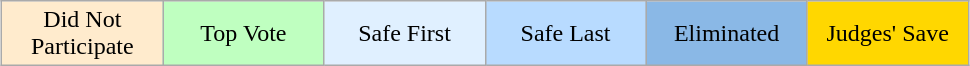<table class="wikitable" style="margin:1em auto; text-align:center;">
<tr>
<td style="background:#FFEBCD; width:100px;">Did Not Participate</td>
<td style="background:#BFFFC0; width:100px;">Top Vote</td>
<td style="background:#e0f0ff; width:100px;">Safe First</td>
<td style="background:#b8dbff; width:100px;">Safe Last</td>
<td style="background:#8ab8e6; width:100px;">Eliminated</td>
<td style="background:gold; width:100px;">Judges' Save</td>
</tr>
</table>
